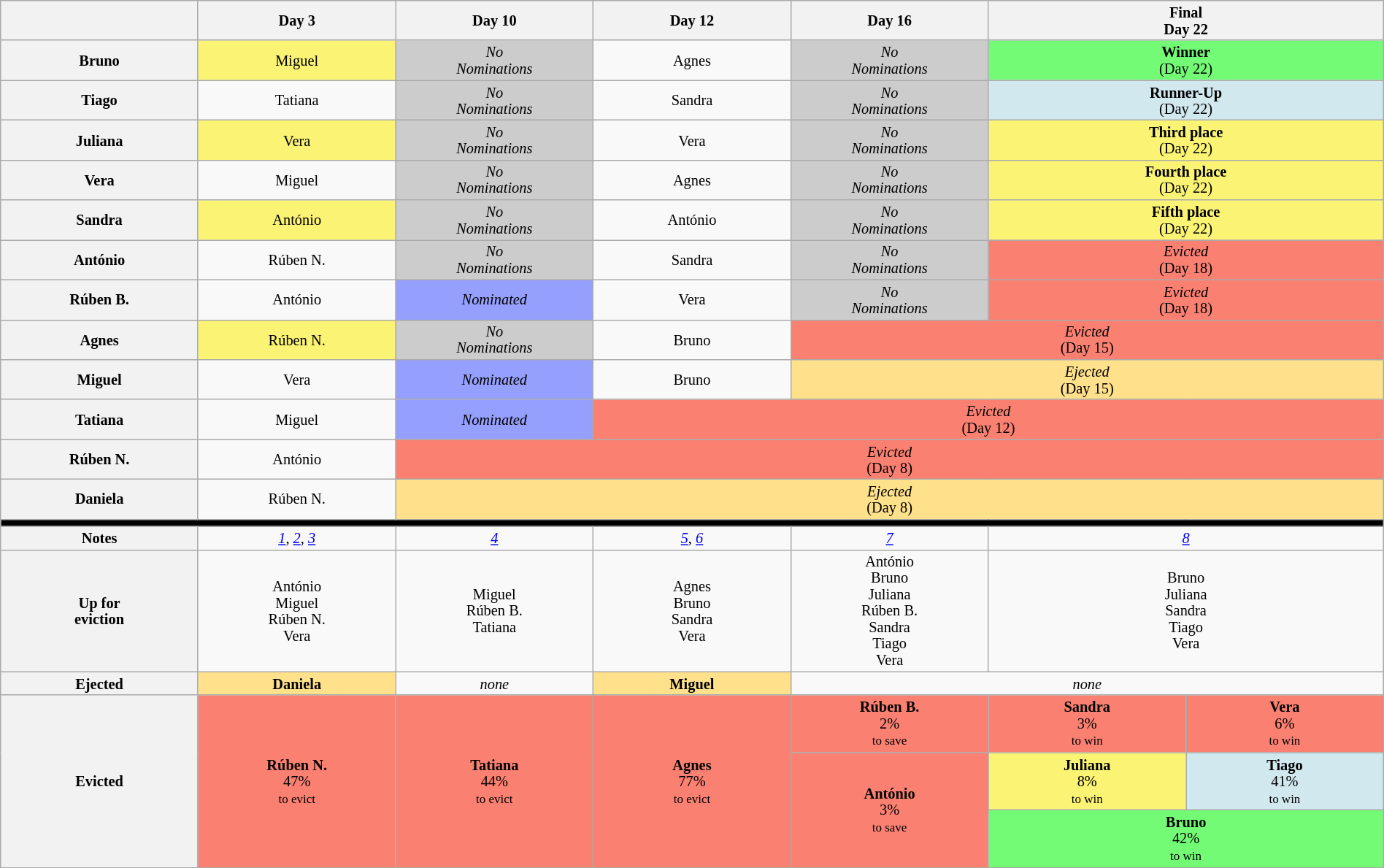<table class="wikitable" style="text-align:center; width:100%; font-size:85%; line-height:15px;">
<tr>
<th style="width: 10%;"></th>
<th style="width: 10%;">Day 3</th>
<th style="width: 10%;">Day 10</th>
<th style="width: 10%;">Day 12</th>
<th style="width: 10%;">Day 16</th>
<th colspan="2" style="width: 20%;">Final<br>Day 22</th>
</tr>
<tr>
<th>Bruno</th>
<td bgcolor="FBF373">Miguel</td>
<td bgcolor="CCCCCC"><em>No<br>Nominations</em></td>
<td>Agnes</td>
<td bgcolor="CCCCCC"><em>No<br>Nominations</em></td>
<td colspan="2" bgcolor="73FB76"><strong>Winner</strong><br>(Day 22)</td>
</tr>
<tr>
<th>Tiago</th>
<td>Tatiana</td>
<td bgcolor="CCCCCC"><em>No<br>Nominations</em></td>
<td>Sandra</td>
<td bgcolor="CCCCCC"><em>No<br>Nominations</em></td>
<td colspan="2" bgcolor="D1E8EF"><strong>Runner-Up</strong><br>(Day 22)</td>
</tr>
<tr>
<th>Juliana</th>
<td bgcolor="FBF373">Vera</td>
<td bgcolor="CCCCCC"><em>No<br>Nominations</em></td>
<td>Vera</td>
<td bgcolor="CCCCCC"><em>No<br>Nominations</em></td>
<td colspan="2" bgcolor="FBF373"><strong>Third place</strong><br>(Day 22)</td>
</tr>
<tr>
<th>Vera</th>
<td>Miguel</td>
<td bgcolor="CCCCCC"><em>No<br>Nominations</em></td>
<td>Agnes</td>
<td bgcolor="CCCCCC"><em>No<br>Nominations</em></td>
<td colspan="2" bgcolor="FBF373"><strong>Fourth place</strong><br>(Day 22)</td>
</tr>
<tr>
<th>Sandra</th>
<td bgcolor="FBF373">António</td>
<td bgcolor="CCCCCC"><em>No<br>Nominations</em></td>
<td>António</td>
<td bgcolor="CCCCCC"><em>No<br>Nominations</em></td>
<td colspan="2" bgcolor="FBF373"><strong>Fifth place</strong><br>(Day 22)</td>
</tr>
<tr>
<th>António</th>
<td>Rúben N.</td>
<td bgcolor="CCCCCC"><em>No<br>Nominations</em></td>
<td>Sandra</td>
<td bgcolor="CCCCCC"><em>No<br>Nominations</em></td>
<td colspan="2" bgcolor="salmon"><em>Evicted</em><br>(Day 18)</td>
</tr>
<tr>
<th>Rúben B.</th>
<td>António</td>
<td bgcolor="959ffd"><em>Nominated</em></td>
<td>Vera</td>
<td bgcolor="CCCCCC"><em>No<br>Nominations</em></td>
<td colspan="2" bgcolor="salmon"><em>Evicted</em><br>(Day 18)</td>
</tr>
<tr>
<th>Agnes</th>
<td bgcolor="FBF373">Rúben N.</td>
<td bgcolor="CCCCCC"><em>No<br>Nominations</em></td>
<td>Bruno</td>
<td colspan="3" bgcolor="salmon"><em>Evicted</em><br>(Day 15)</td>
</tr>
<tr>
<th>Miguel</th>
<td>Vera</td>
<td bgcolor="959ffd"><em>Nominated</em></td>
<td>Bruno</td>
<td colspan="3" bgcolor="ffe08b"><em>Ejected</em><br>(Day 15)</td>
</tr>
<tr>
<th>Tatiana</th>
<td>Miguel</td>
<td bgcolor="959ffd"><em>Nominated</em></td>
<td colspan="4" bgcolor="salmon"><em>Evicted</em><br>(Day 12)</td>
</tr>
<tr>
<th nowrap>Rúben N.</th>
<td>António</td>
<td colspan="5" bgcolor="salmon"><em>Evicted</em><br>(Day 8)</td>
</tr>
<tr>
<th>Daniela</th>
<td>Rúben N.</td>
<td colspan="5" bgcolor="ffe08b"><em>Ejected</em><br>(Day 8)</td>
</tr>
<tr>
<th colspan="7" style="background:#000;"></th>
</tr>
<tr>
<th>Notes</th>
<td><em><a href='#'>1</a></em>, <em><a href='#'>2</a></em>, <em><a href='#'>3</a></em></td>
<td><em><a href='#'>4</a></em></td>
<td><em><a href='#'>5</a></em>, <em><a href='#'>6</a></em></td>
<td><em><a href='#'>7</a></em></td>
<td colspan="2"><em><a href='#'>8</a></em></td>
</tr>
<tr>
<th>Up for<br>eviction</th>
<td>António<br>Miguel<br>Rúben N.<br>Vera</td>
<td>Miguel<br>Rúben B.<br>Tatiana</td>
<td>Agnes<br>Bruno<br>Sandra<br>Vera</td>
<td>António<br>Bruno<br>Juliana<br>Rúben B.<br>Sandra<br>Tiago<br>Vera</td>
<td colspan="2">Bruno<br>Juliana<br>Sandra<br>Tiago<br>Vera</td>
</tr>
<tr>
<th>Ejected</th>
<td bgcolor="ffe08b"><strong>Daniela</strong></td>
<td><em>none</em></td>
<td bgcolor="ffe08b"><strong>Miguel</strong></td>
<td colspan="3"><em>none</em></td>
</tr>
<tr>
<th rowspan="4">Evicted</th>
<td rowspan="4" bgcolor="salmon"><strong>Rúben N.</strong><br>47%<br><small>to evict</small></td>
<td rowspan="4" bgcolor="salmon"><strong>Tatiana</strong><br>44%<br><small>to evict</small></td>
<td rowspan="4" bgcolor="salmon"><strong>Agnes</strong><br>77%<br><small>to evict</small></td>
<td rowspan="2" bgcolor="salmon"><strong>Rúben B.</strong><br>2%<br><small>to save</small></td>
<td bgcolor="salmon" width="10%"><strong>Sandra</strong><br>3%<br><small>to win</small></td>
<td bgcolor="salmon" width="10%"><strong>Vera</strong><br>6%<br><small>to win</small></td>
</tr>
<tr>
<td rowspan="2" bgcolor="FBF373"><strong>Juliana</strong><br>8%<br><small>to win</small></td>
<td rowspan="2" bgcolor="D1E8EF"><strong>Tiago</strong><br>41%<br><small>to win</small></td>
</tr>
<tr>
<td rowspan="2" bgcolor="salmon"><strong>António</strong><br>3%<br><small>to save</small></td>
</tr>
<tr>
<td colspan="2" bgcolor="73FB76"><strong>Bruno</strong><br>42%<br><small>to win</small></td>
</tr>
<tr>
</tr>
</table>
